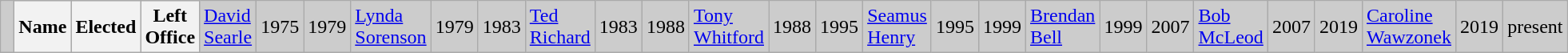<table class="wikitable">
<tr bgcolor="CCCCCC">
<td> </td>
<th><strong>Name </strong></th>
<th><strong>Elected</strong></th>
<th><strong>Left Office</strong><br></th>
<td><a href='#'>David Searle</a></td>
<td>1975</td>
<td>1979<br></td>
<td><a href='#'>Lynda Sorenson</a></td>
<td>1979</td>
<td>1983<br></td>
<td><a href='#'>Ted Richard</a></td>
<td>1983</td>
<td>1988<br></td>
<td><a href='#'>Tony Whitford</a></td>
<td>1988</td>
<td>1995<br></td>
<td><a href='#'>Seamus Henry</a></td>
<td>1995</td>
<td>1999<br></td>
<td><a href='#'>Brendan Bell</a></td>
<td>1999</td>
<td>2007<br></td>
<td><a href='#'>Bob McLeod</a></td>
<td>2007</td>
<td>2019<br></td>
<td><a href='#'>Caroline Wawzonek</a></td>
<td>2019</td>
<td>present</td>
</tr>
</table>
